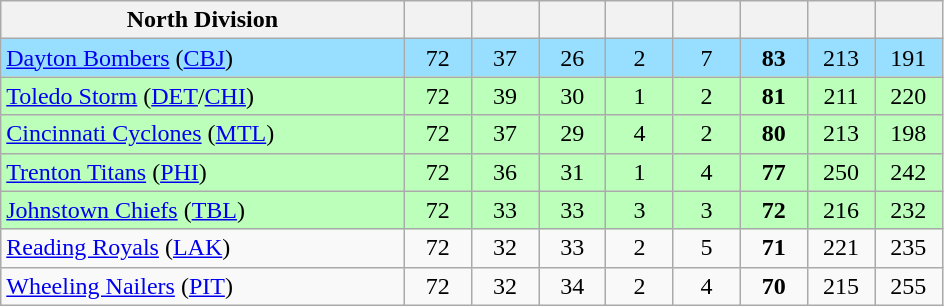<table class="wikitable sortable" style="text-align:center">
<tr>
<th style="width:30%;" class="unsortable">North Division</th>
<th style="width:5%;"></th>
<th style="width:5%;"></th>
<th style="width:5%;"></th>
<th style="width:5%;"></th>
<th style="width:5%;"></th>
<th style="width:5%;"></th>
<th style="width:5%;"></th>
<th style="width:5%;"></th>
</tr>
<tr bgcolor="#97DEFF">
<td align=left><a href='#'>Dayton Bombers</a> (<a href='#'>CBJ</a>)</td>
<td>72</td>
<td>37</td>
<td>26</td>
<td>2</td>
<td>7</td>
<td><strong>83</strong></td>
<td>213</td>
<td>191</td>
</tr>
<tr bgcolor="#bbffbb">
<td align=left><a href='#'>Toledo Storm</a> (<a href='#'>DET</a>/<a href='#'>CHI</a>)</td>
<td>72</td>
<td>39</td>
<td>30</td>
<td>1</td>
<td>2</td>
<td><strong>81</strong></td>
<td>211</td>
<td>220</td>
</tr>
<tr bgcolor="#bbffbb">
<td align=left><a href='#'>Cincinnati Cyclones</a> (<a href='#'>MTL</a>)</td>
<td>72</td>
<td>37</td>
<td>29</td>
<td>4</td>
<td>2</td>
<td><strong>80</strong></td>
<td>213</td>
<td>198</td>
</tr>
<tr bgcolor="#bbffbb">
<td align=left><a href='#'>Trenton Titans</a> (<a href='#'>PHI</a>)</td>
<td>72</td>
<td>36</td>
<td>31</td>
<td>1</td>
<td>4</td>
<td><strong>77</strong></td>
<td>250</td>
<td>242</td>
</tr>
<tr bgcolor="#bbffbb">
<td align=left><a href='#'>Johnstown Chiefs</a> (<a href='#'>TBL</a>)</td>
<td>72</td>
<td>33</td>
<td>33</td>
<td>3</td>
<td>3</td>
<td><strong>72</strong></td>
<td>216</td>
<td>232</td>
</tr>
<tr>
<td align=left><a href='#'>Reading Royals</a> (<a href='#'>LAK</a>)</td>
<td>72</td>
<td>32</td>
<td>33</td>
<td>2</td>
<td>5</td>
<td><strong>71</strong></td>
<td>221</td>
<td>235</td>
</tr>
<tr>
<td align=left><a href='#'>Wheeling Nailers</a> (<a href='#'>PIT</a>)</td>
<td>72</td>
<td>32</td>
<td>34</td>
<td>2</td>
<td>4</td>
<td><strong>70</strong></td>
<td>215</td>
<td>255</td>
</tr>
</table>
